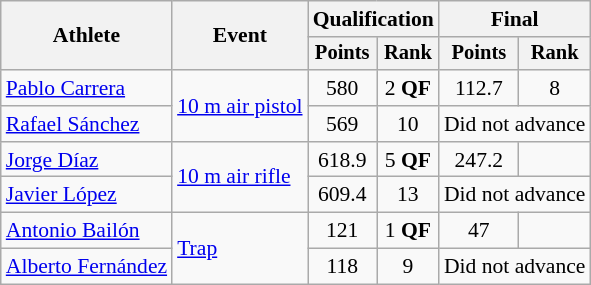<table class="wikitable" style="font-size:90%">
<tr>
<th rowspan="2">Athlete</th>
<th rowspan="2">Event</th>
<th colspan=2>Qualification</th>
<th colspan=2>Final</th>
</tr>
<tr style="font-size:95%">
<th>Points</th>
<th>Rank</th>
<th>Points</th>
<th>Rank</th>
</tr>
<tr align=center>
<td align=left><a href='#'>Pablo Carrera</a></td>
<td align=left rowspan=2><a href='#'>10 m air pistol</a></td>
<td>580</td>
<td>2 <strong>QF</strong></td>
<td>112.7</td>
<td>8</td>
</tr>
<tr align=center>
<td align=left><a href='#'>Rafael Sánchez</a></td>
<td>569</td>
<td>10</td>
<td colspan=2>Did not advance</td>
</tr>
<tr align=center>
<td align=left><a href='#'>Jorge Díaz</a></td>
<td align=left rowspan=2><a href='#'>10 m air rifle</a></td>
<td>618.9</td>
<td>5 <strong>QF</strong></td>
<td>247.2</td>
<td></td>
</tr>
<tr align=center>
<td align=left><a href='#'>Javier López</a></td>
<td>609.4</td>
<td>13</td>
<td colspan=2>Did not advance</td>
</tr>
<tr align=center>
<td align=left><a href='#'>Antonio Bailón</a></td>
<td align=left rowspan=2><a href='#'>Trap</a></td>
<td>121</td>
<td>1 <strong>QF</strong></td>
<td>47</td>
<td></td>
</tr>
<tr align=center>
<td align=left><a href='#'>Alberto Fernández</a></td>
<td>118</td>
<td>9</td>
<td colspan=2>Did not advance</td>
</tr>
</table>
